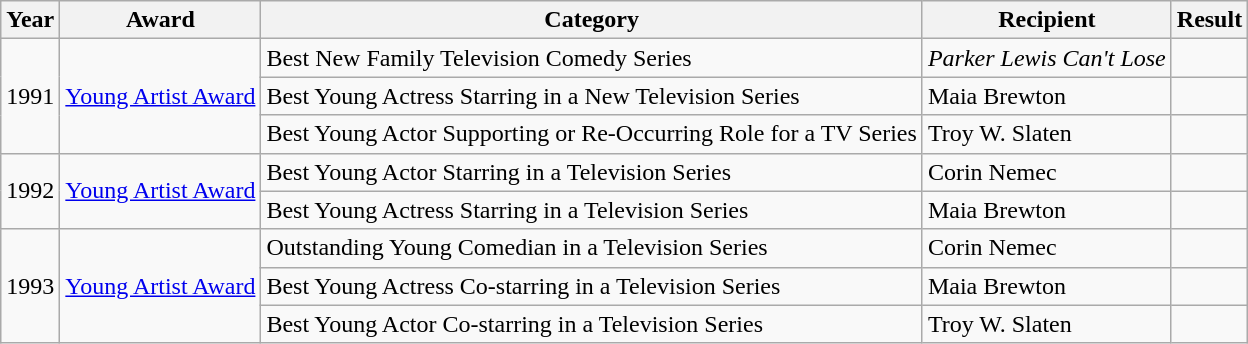<table class="wikitable">
<tr>
<th>Year</th>
<th>Award</th>
<th>Category</th>
<th>Recipient</th>
<th>Result</th>
</tr>
<tr>
<td rowspan="3">1991</td>
<td rowspan="3"><a href='#'>Young Artist Award</a></td>
<td>Best New Family Television Comedy Series</td>
<td><em>Parker Lewis Can't Lose</em></td>
<td></td>
</tr>
<tr>
<td>Best Young Actress Starring in a New Television Series</td>
<td>Maia Brewton</td>
<td></td>
</tr>
<tr>
<td>Best Young Actor Supporting or Re-Occurring Role for a TV Series</td>
<td>Troy W. Slaten</td>
<td></td>
</tr>
<tr>
<td rowspan="2">1992</td>
<td rowspan="2"><a href='#'>Young Artist Award</a></td>
<td>Best Young Actor Starring in a Television Series</td>
<td>Corin Nemec</td>
<td></td>
</tr>
<tr>
<td>Best Young Actress Starring in a Television Series</td>
<td>Maia Brewton</td>
<td></td>
</tr>
<tr>
<td rowspan="3">1993</td>
<td rowspan="3"><a href='#'>Young Artist Award</a></td>
<td>Outstanding Young Comedian in a Television Series</td>
<td>Corin Nemec</td>
<td></td>
</tr>
<tr>
<td>Best Young Actress Co-starring in a Television Series</td>
<td>Maia Brewton</td>
<td></td>
</tr>
<tr>
<td>Best Young Actor Co-starring in a Television Series</td>
<td>Troy W. Slaten</td>
<td></td>
</tr>
</table>
